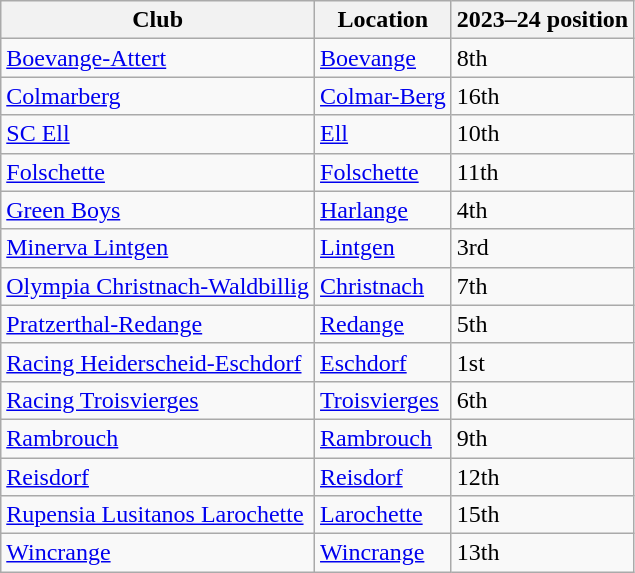<table class="wikitable">
<tr>
<th>Club</th>
<th>Location</th>
<th>2023–24 position</th>
</tr>
<tr>
<td><a href='#'>Boevange-Attert</a></td>
<td><a href='#'>Boevange</a></td>
<td>8th</td>
</tr>
<tr>
<td><a href='#'>Colmarberg</a></td>
<td><a href='#'>Colmar-Berg</a></td>
<td> 16th </td>
</tr>
<tr>
<td><a href='#'>SC Ell</a></td>
<td><a href='#'>Ell</a></td>
<td>10th</td>
</tr>
<tr>
<td><a href='#'>Folschette</a></td>
<td><a href='#'>Folschette</a></td>
<td>11th</td>
</tr>
<tr>
<td><a href='#'>Green Boys</a></td>
<td><a href='#'>Harlange</a></td>
<td>4th</td>
</tr>
<tr>
<td><a href='#'>Minerva Lintgen</a></td>
<td><a href='#'>Lintgen</a></td>
<td>3rd</td>
</tr>
<tr>
<td><a href='#'>Olympia Christnach-Waldbillig</a></td>
<td><a href='#'>Christnach</a></td>
<td>7th</td>
</tr>
<tr>
<td><a href='#'>Pratzerthal-Redange</a></td>
<td><a href='#'>Redange</a></td>
<td>5th</td>
</tr>
<tr>
<td><a href='#'>Racing Heiderscheid-Eschdorf</a></td>
<td><a href='#'>Eschdorf</a></td>
<td> 1st </td>
</tr>
<tr>
<td><a href='#'>Racing Troisvierges</a></td>
<td><a href='#'>Troisvierges</a></td>
<td>6th</td>
</tr>
<tr>
<td><a href='#'>Rambrouch</a></td>
<td><a href='#'>Rambrouch</a></td>
<td>9th</td>
</tr>
<tr>
<td><a href='#'>Reisdorf</a></td>
<td><a href='#'>Reisdorf</a></td>
<td>12th</td>
</tr>
<tr>
<td><a href='#'>Rupensia Lusitanos Larochette</a></td>
<td><a href='#'>Larochette</a></td>
<td> 15th </td>
</tr>
<tr>
<td><a href='#'>Wincrange</a></td>
<td><a href='#'>Wincrange</a></td>
<td> 13th </td>
</tr>
</table>
